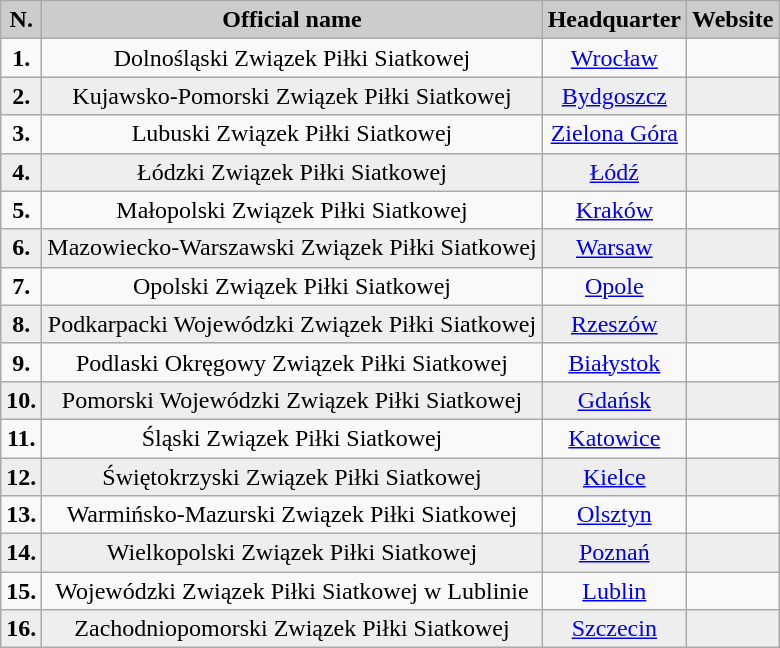<table class=wikitable>
<tr bgcolor="#cccccc">
<td align="center"><strong>N.</strong></td>
<td align="center"><strong>Official name</strong></td>
<td align="center"><strong>Headquarter</strong></td>
<td align="center"><strong>Website</strong></td>
</tr>
<tr align="center">
<td align="center"><strong>1.</strong></td>
<td align="center">Dolnośląski Związek Piłki Siatkowej</td>
<td align="center"><a href='#'>Wrocław</a></td>
<td align="center"></td>
</tr>
<tr align="center" style="background:#eeeeee">
<td align="center"><strong>2.</strong></td>
<td align="center">Kujawsko-Pomorski Związek Piłki Siatkowej</td>
<td align="center"><a href='#'>Bydgoszcz</a></td>
<td align="center"></td>
</tr>
<tr align="center">
<td align="center"><strong>3.</strong></td>
<td align="center">Lubuski Związek Piłki Siatkowej</td>
<td align="center"><a href='#'>Zielona Góra</a></td>
<td align="center"></td>
</tr>
<tr align="center" style="background:#eeeeee">
<td align="center"><strong>4.</strong></td>
<td align="center">Łódzki Związek Piłki Siatkowej</td>
<td align="center"><a href='#'>Łódź</a></td>
<td align="center"></td>
</tr>
<tr align="center">
<td align="center"><strong>5.</strong></td>
<td align="center">Małopolski Związek Piłki Siatkowej</td>
<td align="center"><a href='#'>Kraków</a></td>
<td align="center"></td>
</tr>
<tr align="center" style="background:#eeeeee">
<td align="center"><strong>6.</strong></td>
<td align="center">Mazowiecko-Warszawski Związek Piłki Siatkowej</td>
<td align="center"><a href='#'>Warsaw</a></td>
<td align="center"></td>
</tr>
<tr align="center">
<td align="center"><strong>7.</strong></td>
<td align="center">Opolski Związek Piłki Siatkowej</td>
<td align="center"><a href='#'>Opole</a></td>
<td align="center"></td>
</tr>
<tr align="center" style="background:#eeeeee">
<td align="center"><strong>8.</strong></td>
<td align="center">Podkarpacki Wojewódzki Związek Piłki Siatkowej</td>
<td align="center"><a href='#'>Rzeszów</a></td>
<td align="center"></td>
</tr>
<tr align="center">
<td align="center"><strong>9.</strong></td>
<td align="center">Podlaski Okręgowy Związek Piłki Siatkowej</td>
<td align="center"><a href='#'>Białystok</a></td>
<td align="center"></td>
</tr>
<tr align="center" style="background:#eeeeee">
<td align="center"><strong>10.</strong></td>
<td align="center">Pomorski Wojewódzki Związek Piłki Siatkowej</td>
<td align="center"><a href='#'>Gdańsk</a></td>
<td align="center"></td>
</tr>
<tr align="center">
<td align="center"><strong>11.</strong></td>
<td align="center">Śląski Związek Piłki Siatkowej</td>
<td align="center"><a href='#'>Katowice</a></td>
<td align="center"></td>
</tr>
<tr align="center" style="background:#eeeeee">
<td align="center"><strong>12.</strong></td>
<td align="center">Świętokrzyski Związek Piłki Siatkowej</td>
<td align="center"><a href='#'>Kielce</a></td>
<td align="center"></td>
</tr>
<tr align="center">
<td align="center"><strong>13.</strong></td>
<td align="center">Warmińsko-Mazurski Związek Piłki Siatkowej</td>
<td align="center"><a href='#'>Olsztyn</a></td>
<td align="center"></td>
</tr>
<tr align="center" style="background:#eeeeee">
<td align="center"><strong>14.</strong></td>
<td align="center">Wielkopolski Związek Piłki Siatkowej</td>
<td align="center"><a href='#'>Poznań</a></td>
<td align="center"></td>
</tr>
<tr align="center">
<td align="center"><strong>15.</strong></td>
<td align="center">Wojewódzki Związek Piłki Siatkowej w Lublinie</td>
<td align="center"><a href='#'>Lublin</a></td>
<td align="center"></td>
</tr>
<tr align="center" style="background:#eeeeee">
<td align="center"><strong>16.</strong></td>
<td align="center">Zachodniopomorski Związek Piłki Siatkowej</td>
<td align="center"><a href='#'>Szczecin</a></td>
<td align="center"></td>
</tr>
</table>
